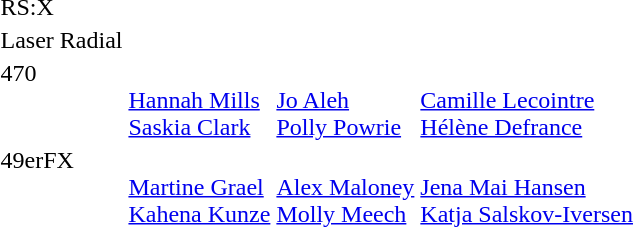<table>
<tr>
<td>RS:X<br></td>
<td style="vertical-align:top;"></td>
<td style="vertical-align:top;"></td>
<td style="vertical-align:top;"></td>
</tr>
<tr>
<td>Laser Radial<br></td>
<td style="vertical-align:top;"></td>
<td style="vertical-align:top;"></td>
<td style="vertical-align:top;"></td>
</tr>
<tr valign="top">
<td>470<br></td>
<td><br><a href='#'>Hannah Mills</a><br><a href='#'>Saskia Clark</a></td>
<td><br><a href='#'>Jo Aleh</a><br><a href='#'>Polly Powrie</a></td>
<td><br><a href='#'>Camille Lecointre</a><br><a href='#'>Hélène Defrance</a></td>
</tr>
<tr valign="top">
<td>49erFX<br></td>
<td><br><a href='#'>Martine Grael</a><br><a href='#'>Kahena Kunze</a></td>
<td><br><a href='#'>Alex Maloney</a><br><a href='#'>Molly Meech</a></td>
<td><br><a href='#'>Jena Mai Hansen</a><br><a href='#'>Katja Salskov-Iversen</a></td>
</tr>
</table>
